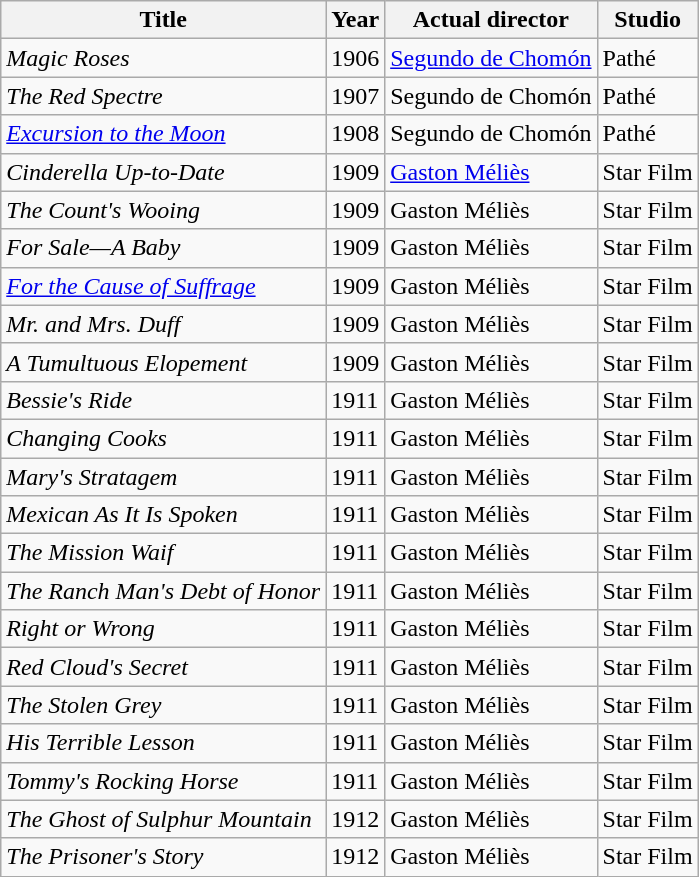<table class="wikitable">
<tr>
<th>Title</th>
<th>Year</th>
<th>Actual director</th>
<th>Studio</th>
</tr>
<tr>
<td><em>Magic Roses</em></td>
<td>1906</td>
<td><a href='#'>Segundo de Chomón</a></td>
<td>Pathé</td>
</tr>
<tr>
<td><em>The Red Spectre</em></td>
<td>1907</td>
<td>Segundo de Chomón</td>
<td>Pathé</td>
</tr>
<tr>
<td><em><a href='#'>Excursion to the Moon</a></em></td>
<td>1908</td>
<td>Segundo de Chomón</td>
<td>Pathé</td>
</tr>
<tr>
<td><em>Cinderella Up-to-Date</em></td>
<td>1909</td>
<td><a href='#'>Gaston Méliès</a></td>
<td>Star Film</td>
</tr>
<tr>
<td><em>The Count's Wooing</em></td>
<td>1909</td>
<td>Gaston Méliès</td>
<td>Star Film</td>
</tr>
<tr>
<td><em>For Sale—A Baby</em></td>
<td>1909</td>
<td>Gaston Méliès</td>
<td>Star Film</td>
</tr>
<tr>
<td><em><a href='#'>For the Cause of Suffrage</a></em></td>
<td>1909</td>
<td>Gaston Méliès</td>
<td>Star Film</td>
</tr>
<tr>
<td><em>Mr. and Mrs. Duff</em></td>
<td>1909</td>
<td>Gaston Méliès</td>
<td>Star Film</td>
</tr>
<tr>
<td><em>A Tumultuous Elopement</em></td>
<td>1909</td>
<td>Gaston Méliès</td>
<td>Star Film</td>
</tr>
<tr>
<td><em>Bessie's Ride</em></td>
<td>1911</td>
<td>Gaston Méliès</td>
<td>Star Film</td>
</tr>
<tr>
<td><em>Changing Cooks</em></td>
<td>1911</td>
<td>Gaston Méliès</td>
<td>Star Film</td>
</tr>
<tr>
<td><em>Mary's Stratagem</em></td>
<td>1911</td>
<td>Gaston Méliès</td>
<td>Star Film</td>
</tr>
<tr>
<td><em>Mexican As It Is Spoken</em></td>
<td>1911</td>
<td>Gaston Méliès</td>
<td>Star Film</td>
</tr>
<tr>
<td><em>The Mission Waif</em></td>
<td>1911</td>
<td>Gaston Méliès</td>
<td>Star Film</td>
</tr>
<tr>
<td><em>The Ranch Man's Debt of Honor</em></td>
<td>1911</td>
<td>Gaston Méliès</td>
<td>Star Film</td>
</tr>
<tr>
<td><em>Right or Wrong</em></td>
<td>1911</td>
<td>Gaston Méliès</td>
<td>Star Film</td>
</tr>
<tr>
<td><em>Red Cloud's Secret</em></td>
<td>1911</td>
<td>Gaston Méliès</td>
<td>Star Film</td>
</tr>
<tr>
<td><em>The Stolen Grey</em></td>
<td>1911</td>
<td>Gaston Méliès</td>
<td>Star Film</td>
</tr>
<tr>
<td><em>His Terrible Lesson</em></td>
<td>1911</td>
<td>Gaston Méliès</td>
<td>Star Film</td>
</tr>
<tr>
<td><em>Tommy's Rocking Horse</em></td>
<td>1911</td>
<td>Gaston Méliès</td>
<td>Star Film</td>
</tr>
<tr>
<td><em>The Ghost of Sulphur Mountain</em></td>
<td>1912</td>
<td>Gaston Méliès</td>
<td>Star Film</td>
</tr>
<tr>
<td><em>The Prisoner's Story</em></td>
<td>1912</td>
<td>Gaston Méliès</td>
<td>Star Film</td>
</tr>
</table>
